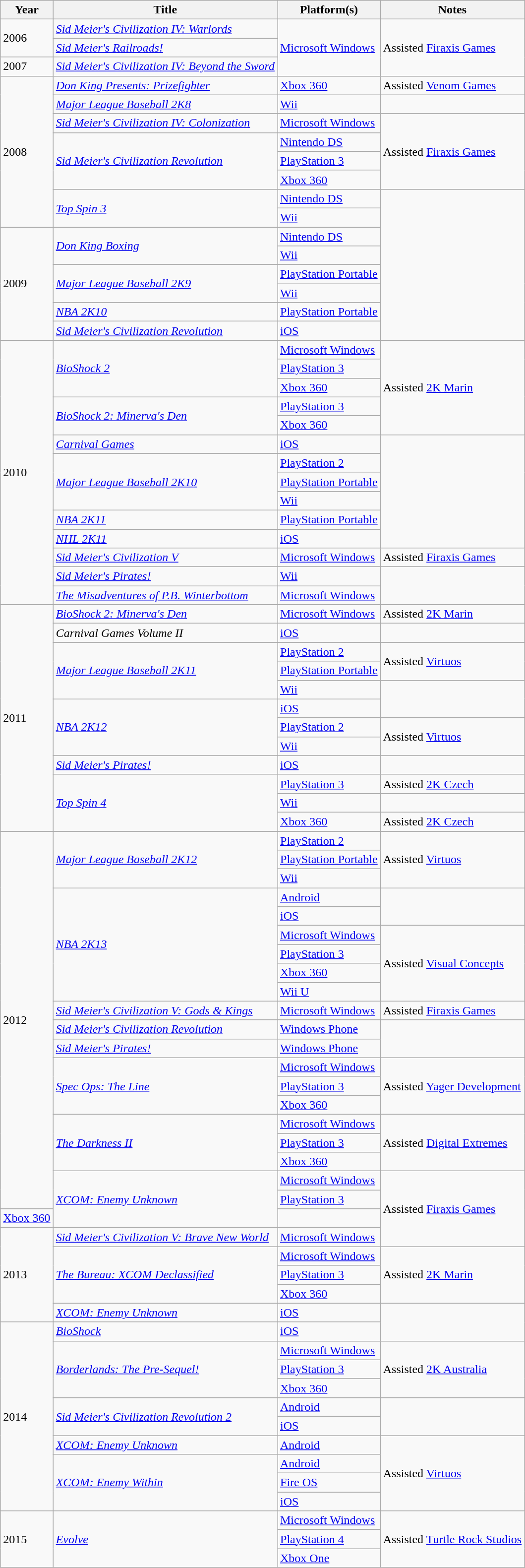<table class="wikitable sortable">
<tr>
<th>Year</th>
<th>Title</th>
<th>Platform(s)</th>
<th>Notes</th>
</tr>
<tr>
<td rowspan="2">2006</td>
<td><em><a href='#'>Sid Meier's Civilization IV: Warlords</a></em></td>
<td rowspan="3"><a href='#'>Microsoft Windows</a></td>
<td rowspan="3">Assisted <a href='#'>Firaxis Games</a></td>
</tr>
<tr>
<td><em><a href='#'>Sid Meier's Railroads!</a></em></td>
</tr>
<tr>
<td>2007</td>
<td><em><a href='#'>Sid Meier's Civilization IV: Beyond the Sword</a></em></td>
</tr>
<tr>
<td rowspan="8">2008</td>
<td><em><a href='#'>Don King Presents: Prizefighter</a></em></td>
<td><a href='#'>Xbox 360</a></td>
<td>Assisted <a href='#'>Venom Games</a></td>
</tr>
<tr>
<td><em><a href='#'>Major League Baseball 2K8</a></em></td>
<td><a href='#'>Wii</a></td>
<td></td>
</tr>
<tr>
<td><a href='#'><em>Sid Meier's Civilization IV: Colonization</em></a></td>
<td><a href='#'>Microsoft Windows</a></td>
<td rowspan="4">Assisted <a href='#'>Firaxis Games</a></td>
</tr>
<tr>
<td rowspan="3"><em><a href='#'>Sid Meier's Civilization Revolution</a></em></td>
<td><a href='#'>Nintendo DS</a></td>
</tr>
<tr>
<td><a href='#'>PlayStation 3</a></td>
</tr>
<tr>
<td><a href='#'>Xbox 360</a></td>
</tr>
<tr>
<td rowspan="2"><em><a href='#'>Top Spin 3</a></em></td>
<td><a href='#'>Nintendo DS</a></td>
<td rowspan="8"></td>
</tr>
<tr>
<td><a href='#'>Wii</a></td>
</tr>
<tr>
<td rowspan="6">2009</td>
<td rowspan="2"><em><a href='#'>Don King Boxing</a></em></td>
<td><a href='#'>Nintendo DS</a></td>
</tr>
<tr>
<td><a href='#'>Wii</a></td>
</tr>
<tr>
<td rowspan="2"><em><a href='#'>Major League Baseball 2K9</a></em></td>
<td><a href='#'>PlayStation Portable</a></td>
</tr>
<tr>
<td><a href='#'>Wii</a></td>
</tr>
<tr>
<td><em><a href='#'>NBA 2K10</a></em></td>
<td><a href='#'>PlayStation Portable</a></td>
</tr>
<tr>
<td><em><a href='#'>Sid Meier's Civilization Revolution</a></em></td>
<td><a href='#'>iOS</a></td>
</tr>
<tr>
<td rowspan="14">2010</td>
<td rowspan="3"><em><a href='#'>BioShock 2</a></em></td>
<td><a href='#'>Microsoft Windows</a></td>
<td rowspan="5">Assisted <a href='#'>2K Marin</a></td>
</tr>
<tr>
<td><a href='#'>PlayStation 3</a></td>
</tr>
<tr>
<td><a href='#'>Xbox 360</a></td>
</tr>
<tr>
<td rowspan="2"><em><a href='#'>BioShock 2: Minerva's Den</a></em></td>
<td><a href='#'>PlayStation 3</a></td>
</tr>
<tr>
<td><a href='#'>Xbox 360</a></td>
</tr>
<tr>
<td><em><a href='#'>Carnival Games</a></em></td>
<td><a href='#'>iOS</a></td>
<td rowspan="6"></td>
</tr>
<tr>
<td rowspan="3"><em><a href='#'>Major League Baseball 2K10</a></em></td>
<td><a href='#'>PlayStation 2</a></td>
</tr>
<tr>
<td><a href='#'>PlayStation Portable</a></td>
</tr>
<tr>
<td><a href='#'>Wii</a></td>
</tr>
<tr>
<td><em><a href='#'>NBA 2K11</a></em></td>
<td><a href='#'>PlayStation Portable</a></td>
</tr>
<tr>
<td><em><a href='#'>NHL 2K11</a></em></td>
<td><a href='#'>iOS</a></td>
</tr>
<tr>
<td><em><a href='#'>Sid Meier's Civilization V</a></em></td>
<td><a href='#'>Microsoft Windows</a></td>
<td>Assisted <a href='#'>Firaxis Games</a></td>
</tr>
<tr>
<td><em><a href='#'>Sid Meier's Pirates!</a></em></td>
<td><a href='#'>Wii</a></td>
<td rowspan="2"></td>
</tr>
<tr>
<td><em><a href='#'>The Misadventures of P.B. Winterbottom</a></em></td>
<td><a href='#'>Microsoft Windows</a></td>
</tr>
<tr>
<td rowspan="12">2011</td>
<td><em><a href='#'>BioShock 2: Minerva's Den</a></em></td>
<td><a href='#'>Microsoft Windows</a></td>
<td>Assisted <a href='#'>2K Marin</a></td>
</tr>
<tr>
<td><em>Carnival Games Volume II</em></td>
<td><a href='#'>iOS</a></td>
<td></td>
</tr>
<tr>
<td rowspan="3"><em><a href='#'>Major League Baseball 2K11</a></em></td>
<td><a href='#'>PlayStation 2</a></td>
<td rowspan="2">Assisted <a href='#'>Virtuos</a></td>
</tr>
<tr>
<td><a href='#'>PlayStation Portable</a></td>
</tr>
<tr>
<td><a href='#'>Wii</a></td>
<td rowspan="2"></td>
</tr>
<tr>
<td rowspan="3"><em><a href='#'>NBA 2K12</a></em></td>
<td><a href='#'>iOS</a></td>
</tr>
<tr>
<td><a href='#'>PlayStation 2</a></td>
<td rowspan="2">Assisted <a href='#'>Virtuos</a></td>
</tr>
<tr>
<td><a href='#'>Wii</a></td>
</tr>
<tr>
<td><em><a href='#'>Sid Meier's Pirates!</a></em></td>
<td><a href='#'>iOS</a></td>
<td></td>
</tr>
<tr>
<td rowspan="3"><em><a href='#'>Top Spin 4</a></em></td>
<td><a href='#'>PlayStation 3</a></td>
<td>Assisted <a href='#'>2K Czech</a></td>
</tr>
<tr>
<td><a href='#'>Wii</a></td>
<td></td>
</tr>
<tr>
<td><a href='#'>Xbox 360</a></td>
<td>Assisted <a href='#'>2K Czech</a></td>
</tr>
<tr>
<td rowspan="20">2012</td>
<td rowspan="3"><em><a href='#'>Major League Baseball 2K12</a></em></td>
<td><a href='#'>PlayStation 2</a></td>
<td rowspan="3">Assisted <a href='#'>Virtuos</a></td>
</tr>
<tr>
<td><a href='#'>PlayStation Portable</a></td>
</tr>
<tr>
<td><a href='#'>Wii</a></td>
</tr>
<tr>
<td rowspan="6"><em><a href='#'>NBA 2K13</a></em></td>
<td><a href='#'>Android</a></td>
<td rowspan="2"></td>
</tr>
<tr>
<td><a href='#'>iOS</a></td>
</tr>
<tr>
<td><a href='#'>Microsoft Windows</a></td>
<td rowspan="4">Assisted <a href='#'>Visual Concepts</a></td>
</tr>
<tr>
<td><a href='#'>PlayStation 3</a></td>
</tr>
<tr>
<td><a href='#'>Xbox 360</a></td>
</tr>
<tr>
<td><a href='#'>Wii U</a></td>
</tr>
<tr>
<td><em><a href='#'>Sid Meier's Civilization V: Gods & Kings</a></em></td>
<td><a href='#'>Microsoft Windows</a></td>
<td>Assisted <a href='#'>Firaxis Games</a></td>
</tr>
<tr>
<td><em><a href='#'>Sid Meier's Civilization Revolution</a></em></td>
<td><a href='#'>Windows Phone</a></td>
<td rowspan="2"></td>
</tr>
<tr>
<td><em><a href='#'>Sid Meier's Pirates!</a></em></td>
<td><a href='#'>Windows Phone</a></td>
</tr>
<tr>
<td rowspan="3"><em><a href='#'>Spec Ops: The Line</a></em></td>
<td><a href='#'>Microsoft Windows</a></td>
<td rowspan="3">Assisted <a href='#'>Yager Development</a></td>
</tr>
<tr>
<td><a href='#'>PlayStation 3</a></td>
</tr>
<tr>
<td><a href='#'>Xbox 360</a></td>
</tr>
<tr>
<td rowspan="3"><em><a href='#'>The Darkness II</a></em></td>
<td><a href='#'>Microsoft Windows</a></td>
<td rowspan="3">Assisted <a href='#'>Digital Extremes</a></td>
</tr>
<tr>
<td><a href='#'>PlayStation 3</a></td>
</tr>
<tr>
<td><a href='#'>Xbox 360</a></td>
</tr>
<tr>
<td rowspan="3"><em><a href='#'>XCOM: Enemy Unknown</a></em></td>
<td><a href='#'>Microsoft Windows</a></td>
<td rowspan="4">Assisted <a href='#'>Firaxis Games</a></td>
</tr>
<tr>
<td><a href='#'>PlayStation 3</a></td>
</tr>
<tr>
<td><a href='#'>Xbox 360</a></td>
</tr>
<tr>
<td rowspan="5">2013</td>
<td><em><a href='#'>Sid Meier's Civilization V: Brave New World</a></em></td>
<td><a href='#'>Microsoft Windows</a></td>
</tr>
<tr>
<td rowspan="3"><em><a href='#'>The Bureau: XCOM Declassified</a></em></td>
<td><a href='#'>Microsoft Windows</a></td>
<td rowspan="3">Assisted <a href='#'>2K Marin</a></td>
</tr>
<tr>
<td><a href='#'>PlayStation 3</a></td>
</tr>
<tr>
<td><a href='#'>Xbox 360</a></td>
</tr>
<tr>
<td><em><a href='#'>XCOM: Enemy Unknown</a></em></td>
<td><a href='#'>iOS</a></td>
<td rowspan="2"></td>
</tr>
<tr>
<td rowspan="10">2014</td>
<td><em><a href='#'>BioShock</a></em></td>
<td><a href='#'>iOS</a></td>
</tr>
<tr>
<td rowspan="3"><em><a href='#'>Borderlands: The Pre-Sequel!</a></em></td>
<td><a href='#'>Microsoft Windows</a></td>
<td rowspan="3">Assisted <a href='#'>2K Australia</a></td>
</tr>
<tr>
<td><a href='#'>PlayStation 3</a></td>
</tr>
<tr>
<td><a href='#'>Xbox 360</a></td>
</tr>
<tr>
<td rowspan="2"><em><a href='#'>Sid Meier's Civilization Revolution 2</a></em></td>
<td><a href='#'>Android</a></td>
<td rowspan="2"></td>
</tr>
<tr>
<td><a href='#'>iOS</a></td>
</tr>
<tr>
<td><em><a href='#'>XCOM: Enemy Unknown</a></em></td>
<td><a href='#'>Android</a></td>
<td rowspan="4">Assisted <a href='#'>Virtuos</a></td>
</tr>
<tr>
<td rowspan="3"><em><a href='#'>XCOM: Enemy Within</a></em></td>
<td><a href='#'>Android</a></td>
</tr>
<tr>
<td><a href='#'>Fire OS</a></td>
</tr>
<tr>
<td><a href='#'>iOS</a></td>
</tr>
<tr>
<td rowspan="3">2015</td>
<td rowspan="3"><em><a href='#'>Evolve</a></em></td>
<td><a href='#'>Microsoft Windows</a></td>
<td rowspan="3">Assisted <a href='#'>Turtle Rock Studios</a></td>
</tr>
<tr>
<td><a href='#'>PlayStation 4</a></td>
</tr>
<tr>
<td><a href='#'>Xbox One</a></td>
</tr>
</table>
